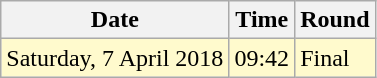<table class="wikitable">
<tr>
<th>Date</th>
<th>Time</th>
<th>Round</th>
</tr>
<tr>
<td style=background:lemonchiffon>Saturday, 7 April 2018</td>
<td style=background:lemonchiffon>09:42</td>
<td style=background:lemonchiffon>Final</td>
</tr>
</table>
